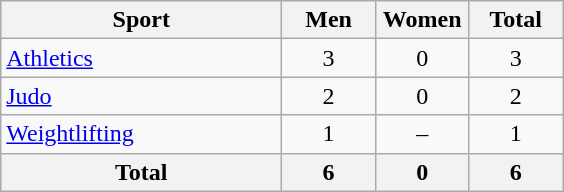<table class="wikitable sortable" style="text-align:center;">
<tr>
<th width=180>Sport</th>
<th width=55>Men</th>
<th width=55>Women</th>
<th width=55>Total</th>
</tr>
<tr>
<td align=left><a href='#'>Athletics</a></td>
<td>3</td>
<td>0</td>
<td>3</td>
</tr>
<tr>
<td align=left><a href='#'>Judo</a></td>
<td>2</td>
<td>0</td>
<td>2</td>
</tr>
<tr>
<td align=left><a href='#'>Weightlifting</a></td>
<td>1</td>
<td>–</td>
<td>1</td>
</tr>
<tr>
<th>Total</th>
<th>6</th>
<th>0</th>
<th>6</th>
</tr>
</table>
